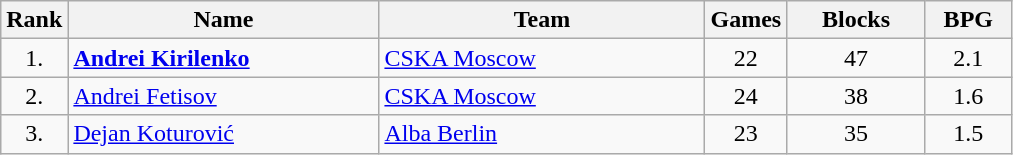<table class="wikitable" style="text-align: center;">
<tr>
<th>Rank</th>
<th width=200>Name</th>
<th width=210>Team</th>
<th>Games</th>
<th width=85>Blocks</th>
<th width=50>BPG</th>
</tr>
<tr>
<td>1.</td>
<td align="left"> <strong><a href='#'>Andrei Kirilenko</a></strong></td>
<td align="left"> <a href='#'>CSKA Moscow</a></td>
<td>22</td>
<td>47</td>
<td>2.1</td>
</tr>
<tr>
<td>2.</td>
<td align="left"> <a href='#'>Andrei Fetisov</a></td>
<td align="left"> <a href='#'>CSKA Moscow</a></td>
<td>24</td>
<td>38</td>
<td>1.6</td>
</tr>
<tr>
<td>3.</td>
<td align="left"> <a href='#'>Dejan Koturović</a></td>
<td align="left"> <a href='#'>Alba Berlin</a></td>
<td>23</td>
<td>35</td>
<td>1.5</td>
</tr>
</table>
